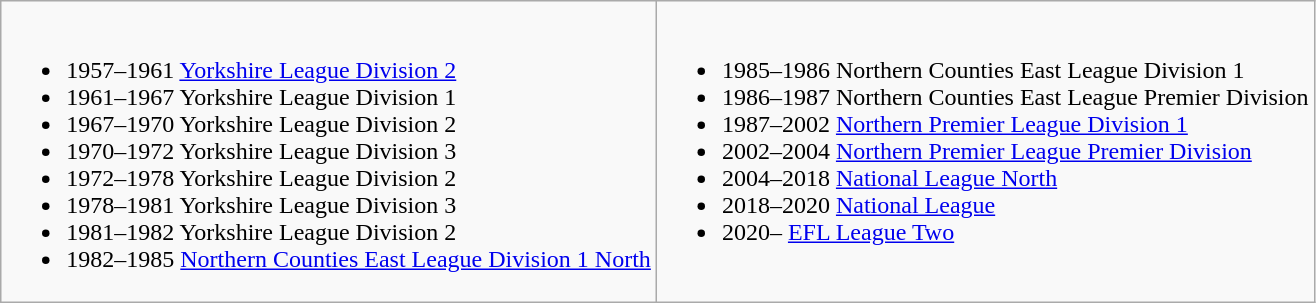<table class="wikitable">
<tr style="vertical-align: top;">
<td><br><ul><li>1957–1961 <a href='#'>Yorkshire League Division 2</a></li><li>1961–1967 Yorkshire League Division 1</li><li>1967–1970 Yorkshire League Division 2</li><li>1970–1972 Yorkshire League Division 3</li><li>1972–1978 Yorkshire League Division 2</li><li>1978–1981 Yorkshire League Division 3</li><li>1981–1982 Yorkshire League Division 2</li><li>1982–1985 <a href='#'>Northern Counties East League Division 1 North</a></li></ul></td>
<td><br><ul><li>1985–1986 Northern Counties East League Division 1</li><li>1986–1987 Northern Counties East League Premier Division</li><li>1987–2002 <a href='#'>Northern Premier League Division 1</a></li><li>2002–2004 <a href='#'>Northern Premier League Premier Division</a></li><li>2004–2018 <a href='#'>National League North</a></li><li>2018–2020 <a href='#'>National League</a></li><li>2020– <a href='#'>EFL League Two</a></li></ul></td>
</tr>
</table>
